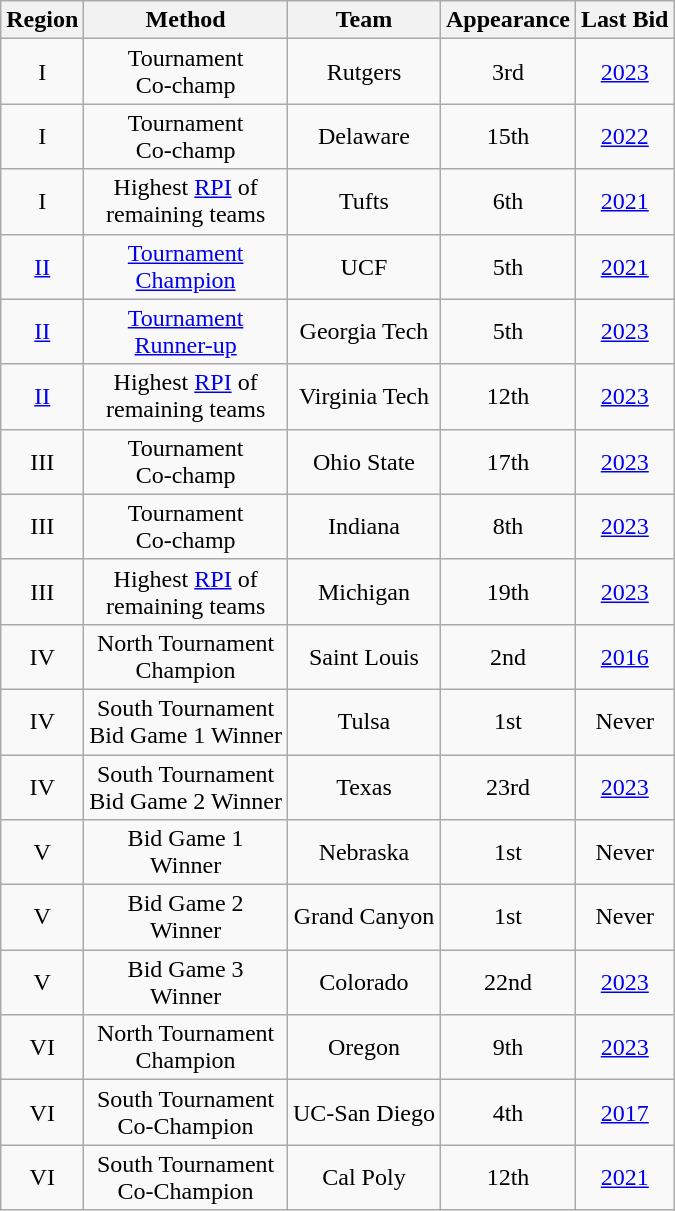<table class="wikitable sortable" style="text-align:center">
<tr>
<th>Region</th>
<th>Method</th>
<th>Team</th>
<th>Appearance</th>
<th>Last Bid</th>
</tr>
<tr>
<td>I</td>
<td>Tournament<br>Co-champ</td>
<td>Rutgers</td>
<td>3rd</td>
<td><a href='#'>2023</a></td>
</tr>
<tr>
<td>I</td>
<td>Tournament<br>Co-champ</td>
<td>Delaware</td>
<td>15th</td>
<td><a href='#'>2022</a></td>
</tr>
<tr>
<td>I</td>
<td>Highest <a href='#'>RPI</a> of<br>remaining teams</td>
<td>Tufts</td>
<td>6th</td>
<td><a href='#'>2021</a></td>
</tr>
<tr>
<td><a href='#'>II</a></td>
<td><a href='#'>Tournament<br>Champion</a></td>
<td>UCF</td>
<td>5th</td>
<td><a href='#'>2021</a></td>
</tr>
<tr>
<td><a href='#'>II</a></td>
<td><a href='#'>Tournament<br>Runner-up</a></td>
<td>Georgia Tech</td>
<td>5th</td>
<td><a href='#'>2023</a></td>
</tr>
<tr>
<td><a href='#'>II</a></td>
<td>Highest <a href='#'>RPI</a> of<br>remaining teams</td>
<td>Virginia Tech</td>
<td>12th</td>
<td><a href='#'>2023</a></td>
</tr>
<tr>
<td>III</td>
<td>Tournament<br>Co-champ</td>
<td>Ohio State</td>
<td>17th</td>
<td><a href='#'>2023</a></td>
</tr>
<tr>
<td>III</td>
<td>Tournament<br>Co-champ</td>
<td>Indiana</td>
<td>8th</td>
<td><a href='#'>2023</a></td>
</tr>
<tr>
<td>III</td>
<td>Highest <a href='#'>RPI</a> of<br>remaining teams</td>
<td>Michigan</td>
<td>19th</td>
<td><a href='#'>2023</a></td>
</tr>
<tr>
<td>IV</td>
<td>North Tournament<br>Champion</td>
<td>Saint Louis</td>
<td>2nd</td>
<td><a href='#'>2016</a></td>
</tr>
<tr>
<td>IV</td>
<td>South Tournament<br>Bid Game 1 Winner</td>
<td>Tulsa</td>
<td>1st</td>
<td>Never</td>
</tr>
<tr>
<td>IV</td>
<td>South Tournament<br>Bid Game 2 Winner</td>
<td>Texas</td>
<td>23rd</td>
<td><a href='#'>2023</a></td>
</tr>
<tr>
<td>V</td>
<td>Bid Game 1<br>Winner</td>
<td>Nebraska</td>
<td>1st</td>
<td>Never</td>
</tr>
<tr>
<td>V</td>
<td>Bid Game 2<br>Winner</td>
<td>Grand Canyon</td>
<td>1st</td>
<td>Never</td>
</tr>
<tr>
<td>V</td>
<td>Bid Game 3<br>Winner</td>
<td>Colorado</td>
<td>22nd</td>
<td><a href='#'>2023</a></td>
</tr>
<tr>
<td>VI</td>
<td>North Tournament<br>Champion</td>
<td>Oregon</td>
<td>9th</td>
<td><a href='#'>2023</a></td>
</tr>
<tr>
<td>VI</td>
<td>South Tournament<br>Co-Champion</td>
<td>UC-San Diego</td>
<td>4th</td>
<td><a href='#'>2017</a></td>
</tr>
<tr>
<td>VI</td>
<td>South Tournament<br>Co-Champion</td>
<td>Cal Poly</td>
<td>12th</td>
<td><a href='#'>2021</a></td>
</tr>
</table>
